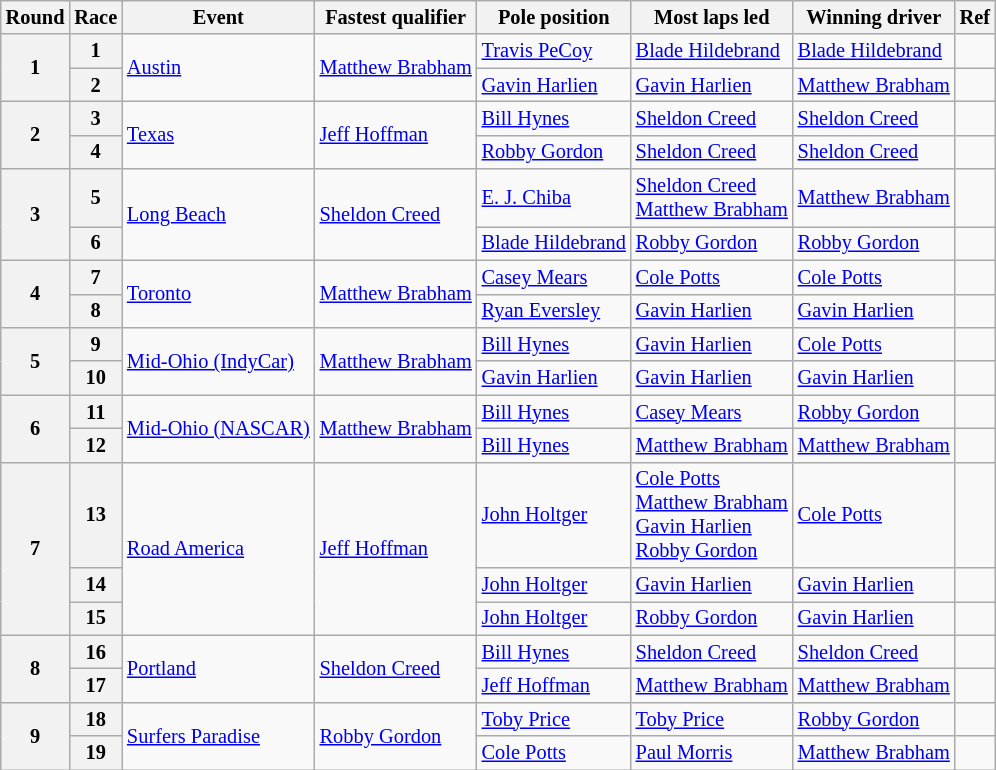<table class="wikitable" style="font-size: 85%;">
<tr>
<th>Round</th>
<th>Race</th>
<th>Event</th>
<th>Fastest qualifier</th>
<th>Pole position</th>
<th>Most laps led</th>
<th>Winning driver</th>
<th>Ref</th>
</tr>
<tr>
<th rowspan=2>1</th>
<th>1</th>
<td rowspan=2><a href='#'>Austin</a></td>
<td rowspan=2> <a href='#'>Matthew Brabham</a></td>
<td> <a href='#'>Travis PeCoy</a></td>
<td> <a href='#'>Blade Hildebrand</a></td>
<td> <a href='#'>Blade Hildebrand</a></td>
<td></td>
</tr>
<tr>
<th>2</th>
<td> <a href='#'>Gavin Harlien</a></td>
<td> <a href='#'>Gavin Harlien</a></td>
<td> <a href='#'>Matthew Brabham</a></td>
<td></td>
</tr>
<tr>
<th rowspan=2>2</th>
<th>3</th>
<td rowspan=2><a href='#'>Texas</a></td>
<td rowspan=2> <a href='#'>Jeff Hoffman</a></td>
<td> <a href='#'>Bill Hynes</a></td>
<td> <a href='#'>Sheldon Creed</a></td>
<td> <a href='#'>Sheldon Creed</a></td>
<td></td>
</tr>
<tr>
<th>4</th>
<td> <a href='#'>Robby Gordon</a></td>
<td> <a href='#'>Sheldon Creed</a></td>
<td> <a href='#'>Sheldon Creed</a></td>
<td></td>
</tr>
<tr>
<th rowspan=2>3</th>
<th>5</th>
<td rowspan=2><a href='#'>Long Beach</a></td>
<td rowspan=2> <a href='#'>Sheldon Creed</a></td>
<td> <a href='#'>E. J. Chiba</a></td>
<td> <a href='#'>Sheldon Creed</a><br> <a href='#'>Matthew Brabham</a></td>
<td> <a href='#'>Matthew Brabham</a></td>
<td></td>
</tr>
<tr>
<th>6</th>
<td> <a href='#'>Blade Hildebrand</a></td>
<td> <a href='#'>Robby Gordon</a></td>
<td> <a href='#'>Robby Gordon</a></td>
<td></td>
</tr>
<tr>
<th rowspan=2>4</th>
<th>7</th>
<td rowspan=2><a href='#'>Toronto</a></td>
<td rowspan=2> <a href='#'>Matthew Brabham</a></td>
<td> <a href='#'>Casey Mears</a></td>
<td> <a href='#'>Cole Potts</a></td>
<td> <a href='#'>Cole Potts</a></td>
<td></td>
</tr>
<tr>
<th>8</th>
<td> <a href='#'>Ryan Eversley</a></td>
<td> <a href='#'>Gavin Harlien</a></td>
<td> <a href='#'>Gavin Harlien</a></td>
<td></td>
</tr>
<tr>
<th rowspan=2>5</th>
<th>9</th>
<td rowspan=2><a href='#'>Mid-Ohio (IndyCar)</a></td>
<td rowspan=2> <a href='#'>Matthew Brabham</a></td>
<td> <a href='#'>Bill Hynes</a></td>
<td> <a href='#'>Gavin Harlien</a></td>
<td> <a href='#'>Cole Potts</a></td>
<td></td>
</tr>
<tr>
<th>10</th>
<td> <a href='#'>Gavin Harlien</a></td>
<td> <a href='#'>Gavin Harlien</a></td>
<td> <a href='#'>Gavin Harlien</a></td>
<td></td>
</tr>
<tr>
<th rowspan=2>6</th>
<th>11</th>
<td rowspan=2><a href='#'>Mid-Ohio (NASCAR)</a></td>
<td rowspan=2> <a href='#'>Matthew Brabham</a></td>
<td> <a href='#'>Bill Hynes</a></td>
<td> <a href='#'>Casey Mears</a></td>
<td> <a href='#'>Robby Gordon</a></td>
<td></td>
</tr>
<tr>
<th>12</th>
<td> <a href='#'>Bill Hynes</a></td>
<td> <a href='#'>Matthew Brabham</a></td>
<td> <a href='#'>Matthew Brabham</a></td>
<td></td>
</tr>
<tr>
<th rowspan=3>7</th>
<th>13</th>
<td rowspan=3><a href='#'>Road America</a></td>
<td rowspan=3> <a href='#'>Jeff Hoffman</a></td>
<td> <a href='#'>John Holtger</a></td>
<td> <a href='#'>Cole Potts</a><br> <a href='#'>Matthew Brabham</a><br> <a href='#'>Gavin Harlien</a><br> <a href='#'>Robby Gordon</a></td>
<td> <a href='#'>Cole Potts</a></td>
<td></td>
</tr>
<tr>
<th>14</th>
<td> <a href='#'>John Holtger</a></td>
<td> <a href='#'>Gavin Harlien</a></td>
<td> <a href='#'>Gavin Harlien</a></td>
<td></td>
</tr>
<tr>
<th>15</th>
<td> <a href='#'>John Holtger</a></td>
<td> <a href='#'>Robby Gordon</a></td>
<td> <a href='#'>Gavin Harlien</a></td>
<td></td>
</tr>
<tr>
<th rowspan=2>8</th>
<th>16</th>
<td rowspan=2><a href='#'>Portland</a></td>
<td rowspan=2> <a href='#'>Sheldon Creed</a></td>
<td> <a href='#'>Bill Hynes</a></td>
<td> <a href='#'>Sheldon Creed</a></td>
<td> <a href='#'>Sheldon Creed</a></td>
<td></td>
</tr>
<tr>
<th>17</th>
<td> <a href='#'>Jeff Hoffman</a></td>
<td> <a href='#'>Matthew Brabham</a></td>
<td> <a href='#'>Matthew Brabham</a></td>
<td></td>
</tr>
<tr>
<th rowspan=2>9</th>
<th>18</th>
<td rowspan=2><a href='#'>Surfers Paradise</a></td>
<td rowspan=2> <a href='#'>Robby Gordon</a></td>
<td> <a href='#'>Toby Price</a></td>
<td> <a href='#'>Toby Price</a></td>
<td> <a href='#'>Robby Gordon</a></td>
<td></td>
</tr>
<tr>
<th>19</th>
<td> <a href='#'>Cole Potts</a></td>
<td> <a href='#'>Paul Morris</a></td>
<td> <a href='#'>Matthew Brabham</a></td>
<td></td>
</tr>
</table>
